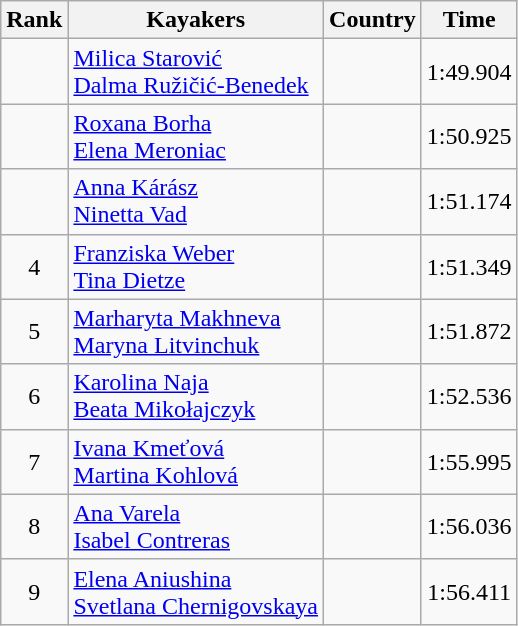<table class="wikitable" style="text-align:center">
<tr>
<th>Rank</th>
<th>Kayakers</th>
<th>Country</th>
<th>Time</th>
</tr>
<tr>
<td></td>
<td align="left"><a href='#'>Milica Starović</a><br><a href='#'>Dalma Ružičić-Benedek</a></td>
<td align="left"></td>
<td>1:49.904</td>
</tr>
<tr>
<td></td>
<td align="left"><a href='#'>Roxana Borha</a><br><a href='#'>Elena Meroniac</a></td>
<td align="left"></td>
<td>1:50.925</td>
</tr>
<tr>
<td></td>
<td align="left"><a href='#'>Anna Kárász</a><br><a href='#'>Ninetta Vad</a></td>
<td align="left"></td>
<td>1:51.174</td>
</tr>
<tr>
<td>4</td>
<td align="left"><a href='#'>Franziska Weber</a><br><a href='#'>Tina Dietze</a></td>
<td align="left"></td>
<td>1:51.349</td>
</tr>
<tr>
<td>5</td>
<td align="left"><a href='#'>Marharyta Makhneva</a><br><a href='#'>Maryna Litvinchuk</a></td>
<td align="left"></td>
<td>1:51.872</td>
</tr>
<tr>
<td>6</td>
<td align="left"><a href='#'>Karolina Naja</a><br><a href='#'>Beata Mikołajczyk</a></td>
<td align="left"></td>
<td>1:52.536</td>
</tr>
<tr>
<td>7</td>
<td align="left"><a href='#'>Ivana Kmeťová</a><br><a href='#'>Martina Kohlová</a></td>
<td align="left"></td>
<td>1:55.995</td>
</tr>
<tr>
<td>8</td>
<td align="left"><a href='#'>Ana Varela</a><br><a href='#'>Isabel Contreras</a></td>
<td align="left"></td>
<td>1:56.036</td>
</tr>
<tr>
<td>9</td>
<td align="left"><a href='#'>Elena Aniushina</a><br><a href='#'>Svetlana Chernigovskaya</a></td>
<td align="left"></td>
<td>1:56.411</td>
</tr>
</table>
